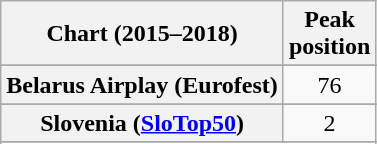<table class="wikitable sortable plainrowheaders">
<tr>
<th>Chart (2015–2018)</th>
<th>Peak<br>position</th>
</tr>
<tr>
</tr>
<tr>
<th scope="row">Belarus Airplay (Eurofest)</th>
<td align="center">76</td>
</tr>
<tr>
</tr>
<tr>
</tr>
<tr>
</tr>
<tr>
</tr>
<tr>
</tr>
<tr>
</tr>
<tr>
</tr>
<tr>
</tr>
<tr>
</tr>
<tr>
</tr>
<tr>
</tr>
<tr>
</tr>
<tr>
<th scope="row">Slovenia (<a href='#'>SloTop50</a>)</th>
<td align=center>2</td>
</tr>
<tr>
</tr>
<tr>
</tr>
<tr>
</tr>
</table>
